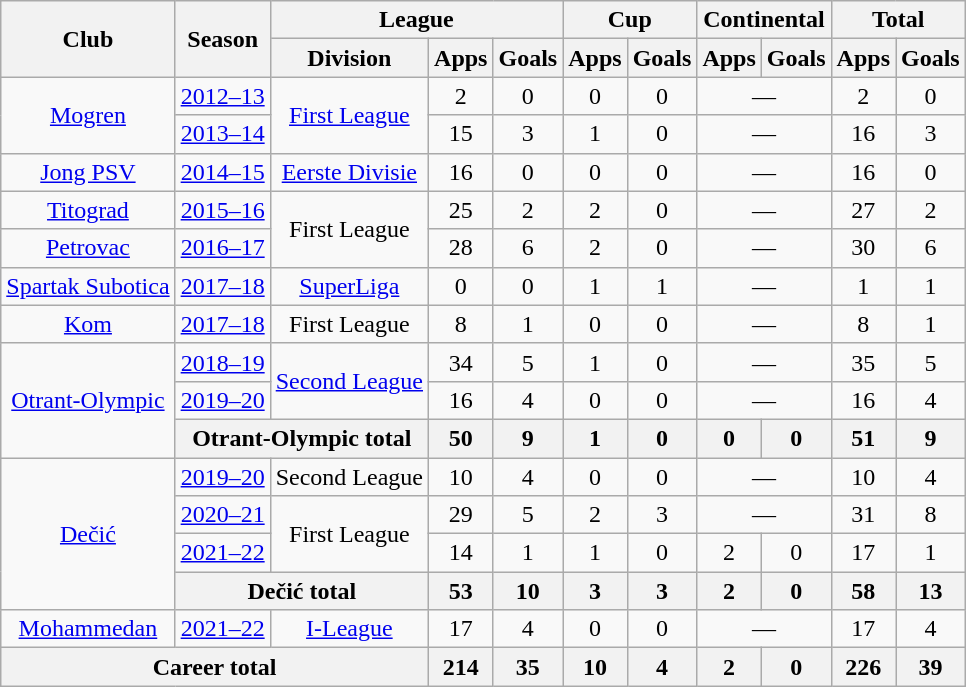<table class="wikitable" style="text-align: center;font-size:">
<tr>
<th rowspan="2">Club</th>
<th rowspan="2">Season</th>
<th colspan="3">League</th>
<th colspan="2">Cup</th>
<th colspan="2">Continental</th>
<th colspan="2">Total</th>
</tr>
<tr>
<th>Division</th>
<th>Apps</th>
<th>Goals</th>
<th>Apps</th>
<th>Goals</th>
<th>Apps</th>
<th>Goals</th>
<th>Apps</th>
<th>Goals</th>
</tr>
<tr>
<td rowspan="2"><a href='#'>Mogren</a></td>
<td><a href='#'>2012–13</a></td>
<td rowspan="2"><a href='#'>First League</a></td>
<td>2</td>
<td>0</td>
<td>0</td>
<td>0</td>
<td colspan="2">—</td>
<td>2</td>
<td>0</td>
</tr>
<tr>
<td><a href='#'>2013–14</a></td>
<td>15</td>
<td>3</td>
<td>1</td>
<td>0</td>
<td colspan="2">—</td>
<td>16</td>
<td>3</td>
</tr>
<tr>
<td rowspan="1"><a href='#'>Jong PSV</a></td>
<td><a href='#'>2014–15</a></td>
<td rowspan="1"><a href='#'>Eerste Divisie</a></td>
<td>16</td>
<td>0</td>
<td>0</td>
<td>0</td>
<td colspan="2">—</td>
<td>16</td>
<td>0</td>
</tr>
<tr>
<td rowspan="1"><a href='#'>Titograd</a></td>
<td><a href='#'>2015–16</a></td>
<td rowspan="2">First League</td>
<td>25</td>
<td>2</td>
<td>2</td>
<td>0</td>
<td colspan="2">—</td>
<td>27</td>
<td>2</td>
</tr>
<tr>
<td rowspan="1"><a href='#'>Petrovac</a></td>
<td><a href='#'>2016–17</a></td>
<td>28</td>
<td>6</td>
<td>2</td>
<td>0</td>
<td colspan="2">—</td>
<td>30</td>
<td>6</td>
</tr>
<tr>
<td rowspan="1"><a href='#'>Spartak Subotica</a></td>
<td><a href='#'>2017–18</a></td>
<td rowspan="1"><a href='#'>SuperLiga</a></td>
<td>0</td>
<td>0</td>
<td>1</td>
<td>1</td>
<td colspan="2">—</td>
<td>1</td>
<td>1</td>
</tr>
<tr>
<td rowspan="1"><a href='#'>Kom</a></td>
<td><a href='#'>2017–18</a></td>
<td rowspan="1">First League</td>
<td>8</td>
<td>1</td>
<td>0</td>
<td>0</td>
<td colspan="2">—</td>
<td>8</td>
<td>1</td>
</tr>
<tr>
<td rowspan="3"><a href='#'>Otrant-Olympic</a></td>
<td><a href='#'>2018–19</a></td>
<td rowspan="2"><a href='#'>Second League</a></td>
<td>34</td>
<td>5</td>
<td>1</td>
<td>0</td>
<td colspan="2">—</td>
<td>35</td>
<td>5</td>
</tr>
<tr>
<td><a href='#'>2019–20</a></td>
<td>16</td>
<td>4</td>
<td>0</td>
<td>0</td>
<td colspan="2">—</td>
<td>16</td>
<td>4</td>
</tr>
<tr>
<th colspan="2">Otrant-Olympic total</th>
<th>50</th>
<th>9</th>
<th>1</th>
<th>0</th>
<th>0</th>
<th>0</th>
<th>51</th>
<th>9</th>
</tr>
<tr>
<td rowspan="4"><a href='#'>Dečić</a></td>
<td><a href='#'>2019–20</a></td>
<td rowspan="1">Second League</td>
<td>10</td>
<td>4</td>
<td>0</td>
<td>0</td>
<td colspan="2">—</td>
<td>10</td>
<td>4</td>
</tr>
<tr>
<td><a href='#'>2020–21</a></td>
<td rowspan="2">First League</td>
<td>29</td>
<td>5</td>
<td>2</td>
<td>3</td>
<td colspan="2">—</td>
<td>31</td>
<td>8</td>
</tr>
<tr>
<td><a href='#'>2021–22</a></td>
<td>14</td>
<td>1</td>
<td>1</td>
<td>0</td>
<td>2</td>
<td>0</td>
<td>17</td>
<td>1</td>
</tr>
<tr>
<th colspan="2">Dečić total</th>
<th>53</th>
<th>10</th>
<th>3</th>
<th>3</th>
<th>2</th>
<th>0</th>
<th>58</th>
<th>13</th>
</tr>
<tr>
<td rowspan="1"><a href='#'>Mohammedan</a></td>
<td><a href='#'>2021–22</a></td>
<td rowspan="1"><a href='#'>I-League</a></td>
<td>17</td>
<td>4</td>
<td>0</td>
<td>0</td>
<td colspan="2">—</td>
<td>17</td>
<td>4</td>
</tr>
<tr>
<th colspan="3">Career total</th>
<th>214</th>
<th>35</th>
<th>10</th>
<th>4</th>
<th>2</th>
<th>0</th>
<th>226</th>
<th>39</th>
</tr>
</table>
